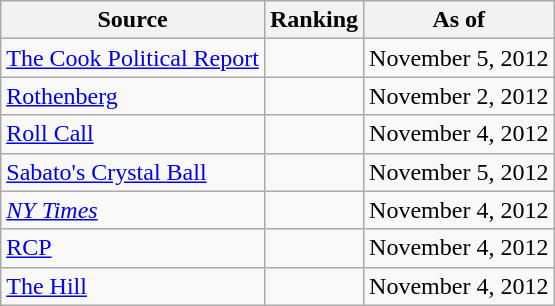<table class="wikitable" style="text-align:center">
<tr>
<th>Source</th>
<th>Ranking</th>
<th>As of</th>
</tr>
<tr>
<td align=left><a href='#'>The Cook Political Report</a></td>
<td></td>
<td>November 5, 2012</td>
</tr>
<tr>
<td align=left><a href='#'>Rothenberg</a></td>
<td></td>
<td>November 2, 2012</td>
</tr>
<tr>
<td align=left><a href='#'>Roll Call</a></td>
<td></td>
<td>November 4, 2012</td>
</tr>
<tr>
<td align=left><a href='#'>Sabato's Crystal Ball</a></td>
<td></td>
<td>November 5, 2012</td>
</tr>
<tr>
<td align=left><a href='#'><em>NY Times</em></a></td>
<td></td>
<td>November 4, 2012</td>
</tr>
<tr>
<td align="left"><a href='#'>RCP</a></td>
<td></td>
<td>November 4, 2012</td>
</tr>
<tr>
<td align=left><a href='#'>The Hill</a></td>
<td></td>
<td>November 4, 2012</td>
</tr>
</table>
